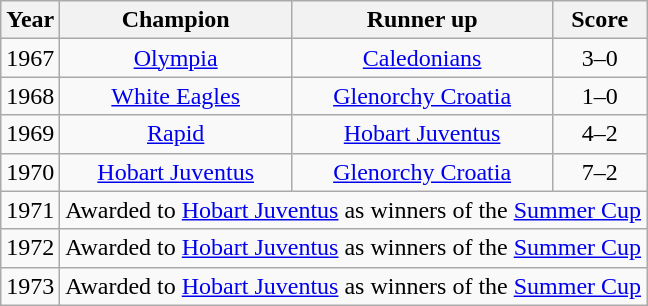<table class="wikitable" style="text-align:center">
<tr>
<th>Year</th>
<th>Champion</th>
<th>Runner up</th>
<th>Score</th>
</tr>
<tr>
<td>1967</td>
<td><a href='#'>Olympia</a></td>
<td><a href='#'>Caledonians</a></td>
<td>3–0</td>
</tr>
<tr>
<td>1968</td>
<td><a href='#'>White Eagles</a></td>
<td><a href='#'>Glenorchy Croatia</a></td>
<td>1–0</td>
</tr>
<tr>
<td>1969</td>
<td><a href='#'>Rapid</a></td>
<td><a href='#'>Hobart Juventus</a></td>
<td>4–2</td>
</tr>
<tr>
<td>1970</td>
<td><a href='#'>Hobart Juventus</a></td>
<td><a href='#'>Glenorchy Croatia</a></td>
<td>7–2</td>
</tr>
<tr>
<td>1971</td>
<td colspan=3>Awarded to <a href='#'>Hobart Juventus</a> as winners of the <a href='#'>Summer Cup</a></td>
</tr>
<tr>
<td>1972</td>
<td colspan=3>Awarded to <a href='#'>Hobart Juventus</a> as winners of the <a href='#'>Summer Cup</a></td>
</tr>
<tr>
<td>1973</td>
<td colspan=3>Awarded to <a href='#'>Hobart Juventus</a> as winners of the <a href='#'>Summer Cup</a></td>
</tr>
</table>
